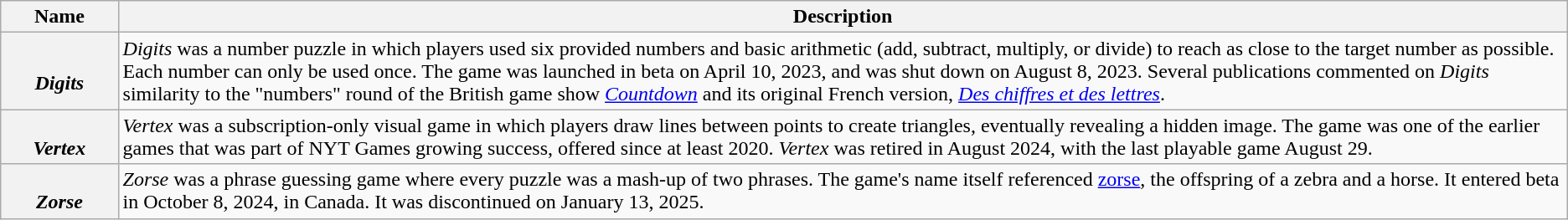<table class="wikitable">
<tr>
<th style="width:7.5%;">Name</th>
<th>Description</th>
</tr>
<tr>
<th><br><em>Digits</em></th>
<td><em>Digits</em> was a number puzzle in which players used six provided numbers and basic arithmetic (add, subtract, multiply, or divide) to reach as close to the target number as possible. Each number can only be used once. The game was launched in beta on April 10, 2023, and was shut down on August 8, 2023. Several publications commented on <em>Digits</em> similarity to the "numbers" round of the British game show <em><a href='#'>Countdown</a></em> and its original French version, <em><a href='#'>Des chiffres et des lettres</a></em>.</td>
</tr>
<tr>
<th><br><em>Vertex</em></th>
<td><em>Vertex</em> was a subscription-only visual game in which players draw lines between points to create triangles, eventually revealing a hidden image. The game was one of the earlier games that was part of NYT Games growing success, offered since at least 2020. <em>Vertex</em> was retired in August 2024, with the last playable game August 29.</td>
</tr>
<tr>
<th><br><em>Zorse</em></th>
<td><em>Zorse</em> was a phrase guessing game where every puzzle was a mash-up of two phrases. The game's name itself referenced <a href='#'>zorse</a>, the offspring of a zebra and a horse. It entered beta in October 8, 2024, in Canada. It was discontinued on January 13, 2025.</td>
</tr>
</table>
